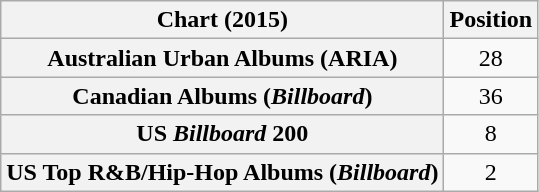<table class="wikitable sortable plainrowheaders" style="text-align:center">
<tr>
<th scope="col">Chart (2015)</th>
<th scope="col">Position</th>
</tr>
<tr>
<th scope="row">Australian Urban Albums (ARIA)</th>
<td>28</td>
</tr>
<tr>
<th scope="row">Canadian Albums (<em>Billboard</em>)</th>
<td>36</td>
</tr>
<tr>
<th scope="row">US <em>Billboard</em> 200</th>
<td>8</td>
</tr>
<tr>
<th scope="row">US Top R&B/Hip-Hop Albums (<em>Billboard</em>)</th>
<td>2</td>
</tr>
</table>
